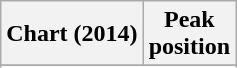<table class="wikitable sortable plainrowheaders">
<tr>
<th scope="col">Chart (2014)</th>
<th scope="col">Peak<br>position</th>
</tr>
<tr>
</tr>
<tr>
</tr>
</table>
